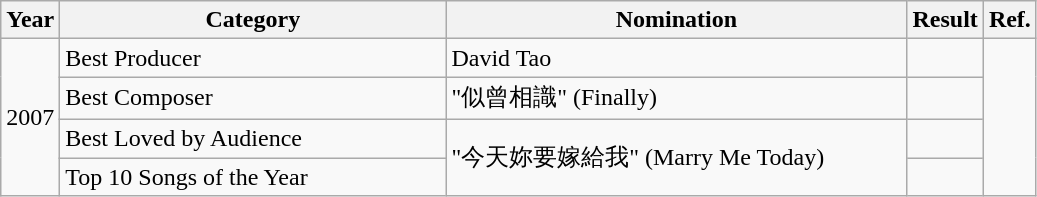<table class="wikitable">
<tr>
<th>Year</th>
<th style="width:250px;">Category</th>
<th style="width:300px;">Nomination</th>
<th>Result</th>
<th>Ref.</th>
</tr>
<tr>
<td rowspan="4">2007</td>
<td>Best Producer</td>
<td>David Tao</td>
<td></td>
<td rowspan="4" style="text-align:center;"></td>
</tr>
<tr>
<td>Best Composer</td>
<td>"似曾相識" (Finally)</td>
<td></td>
</tr>
<tr>
<td>Best Loved by Audience</td>
<td rowspan="2">"今天妳要嫁給我" (Marry Me Today)</td>
<td></td>
</tr>
<tr>
<td>Top 10 Songs of the Year</td>
<td></td>
</tr>
</table>
